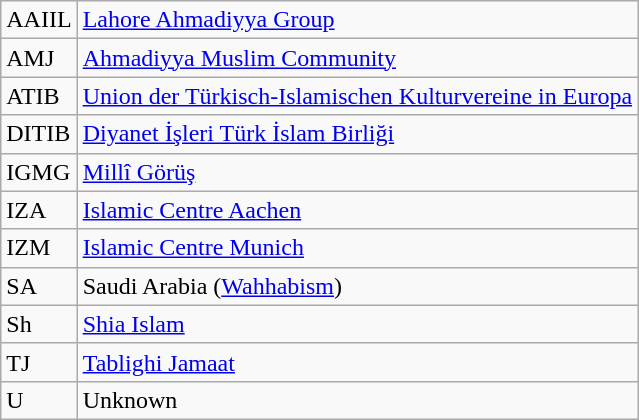<table class="wikitable sortable">
<tr valign=top>
<td>AAIIL</td>
<td><a href='#'>Lahore Ahmadiyya Group</a></td>
</tr>
<tr valign=top>
<td>AMJ</td>
<td><a href='#'>Ahmadiyya Muslim Community</a></td>
</tr>
<tr valign=top>
<td>ATIB</td>
<td><a href='#'>Union der Türkisch-Islamischen Kulturvereine in Europa</a></td>
</tr>
<tr valign=top>
<td>DITIB</td>
<td><a href='#'>Diyanet İşleri Türk İslam Birliği</a></td>
</tr>
<tr valign=top>
<td>IGMG</td>
<td><a href='#'>Millî Görüş</a></td>
</tr>
<tr valign=top>
<td>IZA</td>
<td><a href='#'>Islamic Centre Aachen</a></td>
</tr>
<tr valign=top>
<td>IZM</td>
<td><a href='#'>Islamic Centre Munich</a></td>
</tr>
<tr valign=top>
<td>SA</td>
<td>Saudi Arabia (<a href='#'>Wahhabism</a>)</td>
</tr>
<tr valign=top>
<td>Sh</td>
<td><a href='#'>Shia Islam</a></td>
</tr>
<tr valign=top>
<td>TJ</td>
<td><a href='#'>Tablighi Jamaat</a></td>
</tr>
<tr valign=top>
<td>U</td>
<td>Unknown</td>
</tr>
</table>
